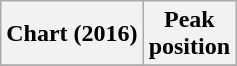<table class="wikitable sortable plainrowheaders" style="text-align:center">
<tr>
<th scope="col">Chart (2016)</th>
<th scope="col">Peak<br> position</th>
</tr>
<tr>
</tr>
</table>
